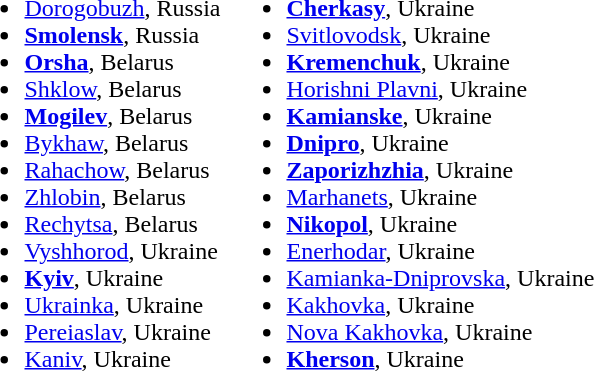<table>
<tr>
<td><br><ul><li><a href='#'>Dorogobuzh</a>, Russia</li><li><strong><a href='#'>Smolensk</a></strong>, Russia</li><li><strong><a href='#'>Orsha</a></strong>, Belarus</li><li><a href='#'>Shklow</a>, Belarus</li><li><strong><a href='#'>Mogilev</a></strong>, Belarus</li><li><a href='#'>Bykhaw</a>, Belarus</li><li><a href='#'>Rahachow</a>, Belarus</li><li><a href='#'>Zhlobin</a>, Belarus</li><li><a href='#'>Rechytsa</a>, Belarus</li><li><a href='#'>Vyshhorod</a>, Ukraine</li><li><strong><a href='#'>Kyiv</a></strong>, Ukraine</li><li><a href='#'>Ukrainka</a>, Ukraine</li><li><a href='#'>Pereiaslav</a>, Ukraine</li><li><a href='#'>Kaniv</a>, Ukraine</li></ul></td>
<td><br><ul><li><strong><a href='#'>Cherkasy</a></strong>, Ukraine</li><li><a href='#'>Svitlovodsk</a>, Ukraine</li><li><strong><a href='#'>Kremenchuk</a></strong>, Ukraine</li><li><a href='#'>Horishni Plavni</a>, Ukraine</li><li><strong><a href='#'>Kamianske</a></strong>, Ukraine</li><li><strong><a href='#'>Dnipro</a></strong>, Ukraine</li><li><strong><a href='#'>Zaporizhzhia</a></strong>, Ukraine</li><li><a href='#'>Marhanets</a>, Ukraine</li><li><strong><a href='#'>Nikopol</a></strong>, Ukraine</li><li><a href='#'>Enerhodar</a>, Ukraine</li><li><a href='#'>Kamianka-Dniprovska</a>, Ukraine</li><li><a href='#'>Kakhovka</a>, Ukraine</li><li><a href='#'>Nova Kakhovka</a>, Ukraine</li><li><strong><a href='#'>Kherson</a></strong>, Ukraine</li></ul></td>
</tr>
</table>
